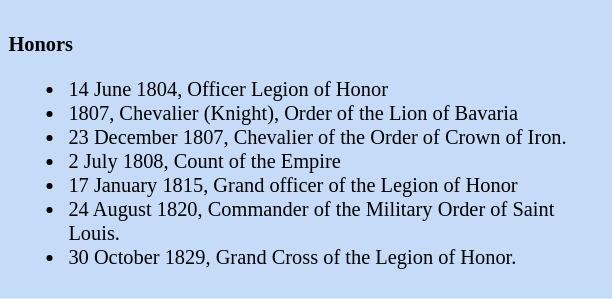<table class="toccolours" style="float: left; margin-left:  1em; margin-right:  2em; font-size:  85%; background:#c6dbf7; color:black; width:30em; max-width: 40%;" cellspacing="5">
<tr>
<td style="text-align: left;"><br><strong>Honors</strong><ul><li>14 June 1804, Officer Legion of Honor</li><li>1807, Chevalier (Knight), Order of the Lion of Bavaria</li><li>23 December 1807, Chevalier of the Order of Crown of Iron.</li><li>2 July 1808, Count of the Empire</li><li>17 January 1815, Grand officer of the Legion of Honor</li><li>24 August 1820, Commander of the Military Order of Saint Louis.</li><li>30 October 1829, Grand Cross of the Legion of Honor.</li></ul></td>
</tr>
</table>
